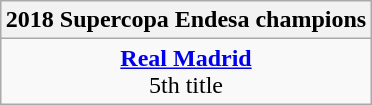<table class=wikitable style="text-align:center; margin:auto">
<tr>
<th>2018 Supercopa Endesa champions</th>
</tr>
<tr>
<td><strong><a href='#'>Real Madrid</a></strong><br>5th title</td>
</tr>
</table>
